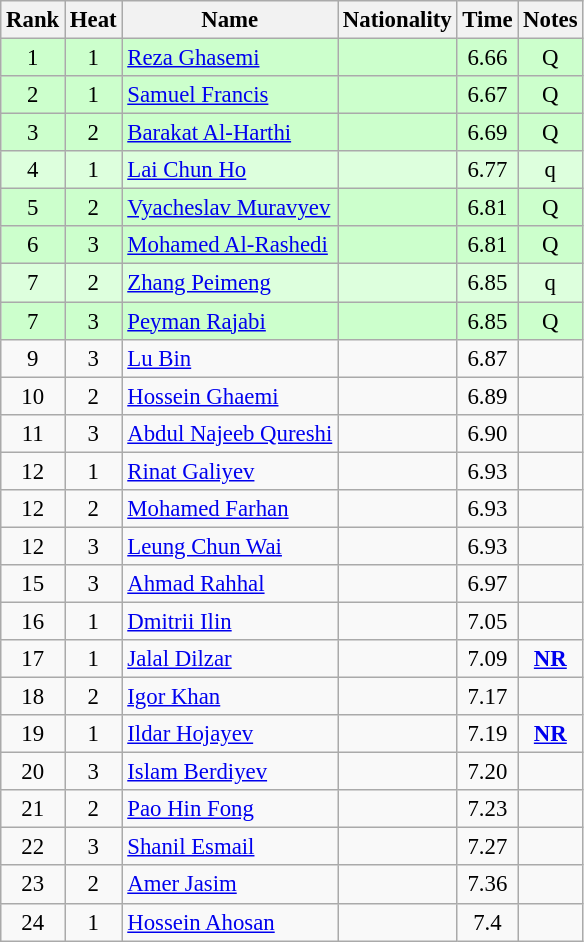<table class="wikitable sortable" style="text-align:center;font-size:95%">
<tr>
<th>Rank</th>
<th>Heat</th>
<th>Name</th>
<th>Nationality</th>
<th>Time</th>
<th>Notes</th>
</tr>
<tr bgcolor=ccffcc>
<td>1</td>
<td>1</td>
<td align=left><a href='#'>Reza Ghasemi</a></td>
<td align=left></td>
<td>6.66</td>
<td>Q</td>
</tr>
<tr bgcolor=ccffcc>
<td>2</td>
<td>1</td>
<td align=left><a href='#'>Samuel Francis</a></td>
<td align=left></td>
<td>6.67</td>
<td>Q</td>
</tr>
<tr bgcolor=ccffcc>
<td>3</td>
<td>2</td>
<td align=left><a href='#'>Barakat Al-Harthi</a></td>
<td align=left></td>
<td>6.69</td>
<td>Q</td>
</tr>
<tr bgcolor=ddffdd>
<td>4</td>
<td>1</td>
<td align=left><a href='#'>Lai Chun Ho</a></td>
<td align=left></td>
<td>6.77</td>
<td>q</td>
</tr>
<tr bgcolor=ccffcc>
<td>5</td>
<td>2</td>
<td align=left><a href='#'>Vyacheslav Muravyev</a></td>
<td align=left></td>
<td>6.81</td>
<td>Q</td>
</tr>
<tr bgcolor=ccffcc>
<td>6</td>
<td>3</td>
<td align=left><a href='#'>Mohamed Al-Rashedi</a></td>
<td align=left></td>
<td>6.81</td>
<td>Q</td>
</tr>
<tr bgcolor=ddffdd>
<td>7</td>
<td>2</td>
<td align=left><a href='#'>Zhang Peimeng</a></td>
<td align=left></td>
<td>6.85</td>
<td>q</td>
</tr>
<tr bgcolor=ccffcc>
<td>7</td>
<td>3</td>
<td align=left><a href='#'>Peyman Rajabi</a></td>
<td align=left></td>
<td>6.85</td>
<td>Q</td>
</tr>
<tr>
<td>9</td>
<td>3</td>
<td align=left><a href='#'>Lu Bin</a></td>
<td align=left></td>
<td>6.87</td>
<td></td>
</tr>
<tr>
<td>10</td>
<td>2</td>
<td align=left><a href='#'>Hossein Ghaemi</a></td>
<td align=left></td>
<td>6.89</td>
<td></td>
</tr>
<tr>
<td>11</td>
<td>3</td>
<td align=left><a href='#'>Abdul Najeeb Qureshi</a></td>
<td align=left></td>
<td>6.90</td>
<td></td>
</tr>
<tr>
<td>12</td>
<td>1</td>
<td align=left><a href='#'>Rinat Galiyev</a></td>
<td align=left></td>
<td>6.93</td>
<td></td>
</tr>
<tr>
<td>12</td>
<td>2</td>
<td align=left><a href='#'>Mohamed Farhan</a></td>
<td align=left></td>
<td>6.93</td>
<td></td>
</tr>
<tr>
<td>12</td>
<td>3</td>
<td align=left><a href='#'>Leung Chun Wai</a></td>
<td align=left></td>
<td>6.93</td>
<td></td>
</tr>
<tr>
<td>15</td>
<td>3</td>
<td align=left><a href='#'>Ahmad Rahhal</a></td>
<td align=left></td>
<td>6.97</td>
<td></td>
</tr>
<tr>
<td>16</td>
<td>1</td>
<td align=left><a href='#'>Dmitrii Ilin</a></td>
<td align=left></td>
<td>7.05</td>
<td></td>
</tr>
<tr>
<td>17</td>
<td>1</td>
<td align=left><a href='#'>Jalal Dilzar</a></td>
<td align=left></td>
<td>7.09</td>
<td><strong><a href='#'>NR</a></strong></td>
</tr>
<tr>
<td>18</td>
<td>2</td>
<td align=left><a href='#'>Igor Khan</a></td>
<td align=left></td>
<td>7.17</td>
<td></td>
</tr>
<tr>
<td>19</td>
<td>1</td>
<td align=left><a href='#'>Ildar Hojayev</a></td>
<td align=left></td>
<td>7.19</td>
<td><strong><a href='#'>NR</a></strong></td>
</tr>
<tr>
<td>20</td>
<td>3</td>
<td align=left><a href='#'>Islam Berdiyev</a></td>
<td align=left></td>
<td>7.20</td>
<td></td>
</tr>
<tr>
<td>21</td>
<td>2</td>
<td align=left><a href='#'>Pao Hin Fong</a></td>
<td align=left></td>
<td>7.23</td>
<td></td>
</tr>
<tr>
<td>22</td>
<td>3</td>
<td align=left><a href='#'>Shanil Esmail</a></td>
<td align=left></td>
<td>7.27</td>
<td></td>
</tr>
<tr>
<td>23</td>
<td>2</td>
<td align=left><a href='#'>Amer Jasim</a></td>
<td align=left></td>
<td>7.36</td>
<td></td>
</tr>
<tr>
<td>24</td>
<td>1</td>
<td align=left><a href='#'>Hossein Ahosan</a></td>
<td align=left></td>
<td>7.4</td>
<td></td>
</tr>
</table>
